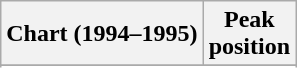<table class="wikitable sortable plainrowheaders" style="text-align:center">
<tr>
<th scope="col">Chart (1994–1995)</th>
<th scope="col">Peak<br>position</th>
</tr>
<tr>
</tr>
<tr>
</tr>
<tr>
</tr>
</table>
